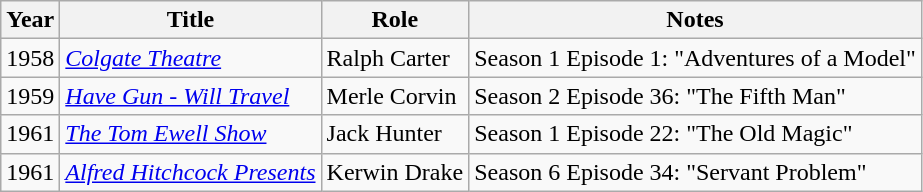<table class="wikitable plainrowheaders sortable">
<tr>
<th scope="col">Year</th>
<th scope="col">Title</th>
<th scope="col">Role</th>
<th scope="col" class="unsortable">Notes</th>
</tr>
<tr>
<td>1958</td>
<td><em><a href='#'>Colgate Theatre</a></em></td>
<td>Ralph Carter</td>
<td>Season 1 Episode 1: "Adventures of a Model"</td>
</tr>
<tr>
<td>1959</td>
<td><em><a href='#'>Have Gun - Will Travel</a></em></td>
<td>Merle Corvin</td>
<td>Season 2 Episode 36: "The Fifth Man"</td>
</tr>
<tr>
<td>1961</td>
<td><em><a href='#'>The Tom Ewell Show</a></em></td>
<td>Jack Hunter</td>
<td>Season 1 Episode 22: "The Old Magic"</td>
</tr>
<tr>
<td>1961</td>
<td><em><a href='#'>Alfred Hitchcock Presents</a></em></td>
<td>Kerwin Drake</td>
<td>Season 6 Episode 34: "Servant Problem"</td>
</tr>
</table>
